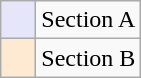<table class=wikitable>
<tr>
<td style=width:1em bgcolor=E6E6FA></td>
<td>Section A</td>
</tr>
<tr>
<td style=width:1em bgcolor=FEEAD3></td>
<td>Section B</td>
</tr>
</table>
